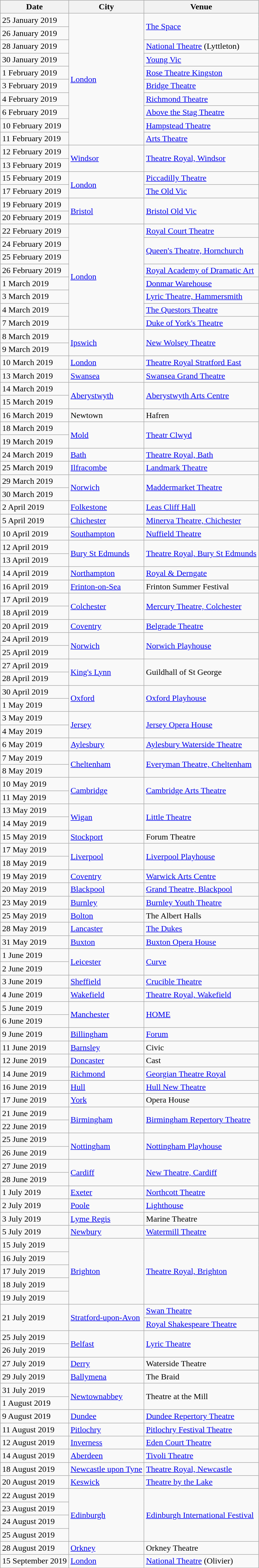<table class="wikitable">
<tr>
<th>Date</th>
<th>City</th>
<th>Venue</th>
</tr>
<tr>
<td>25 January 2019</td>
<td rowspan="10"><a href='#'>London</a></td>
<td rowspan="2"><a href='#'>The Space</a></td>
</tr>
<tr>
<td>26 January 2019</td>
</tr>
<tr>
<td>28 January 2019</td>
<td><a href='#'>National Theatre</a> (Lyttleton)</td>
</tr>
<tr>
<td>30 January 2019</td>
<td><a href='#'>Young Vic</a></td>
</tr>
<tr>
<td>1 February 2019</td>
<td><a href='#'>Rose Theatre Kingston</a></td>
</tr>
<tr>
<td>3 February 2019</td>
<td><a href='#'>Bridge Theatre</a></td>
</tr>
<tr>
<td>4 February 2019</td>
<td><a href='#'>Richmond Theatre</a></td>
</tr>
<tr>
<td>6 February 2019</td>
<td><a href='#'>Above the Stag Theatre</a></td>
</tr>
<tr>
<td>10 February 2019</td>
<td><a href='#'>Hampstead Theatre</a></td>
</tr>
<tr>
<td>11 February 2019</td>
<td><a href='#'>Arts Theatre</a></td>
</tr>
<tr>
<td>12 February 2019</td>
<td rowspan="2"><a href='#'>Windsor</a></td>
<td rowspan="2"><a href='#'>Theatre Royal, Windsor</a></td>
</tr>
<tr>
<td>13 February 2019</td>
</tr>
<tr>
<td>15 February 2019</td>
<td rowspan="2"><a href='#'>London</a></td>
<td><a href='#'>Piccadilly Theatre</a></td>
</tr>
<tr>
<td>17 February 2019</td>
<td><a href='#'>The Old Vic</a></td>
</tr>
<tr>
<td>19 February 2019</td>
<td rowspan="2"><a href='#'>Bristol</a></td>
<td rowspan="2"><a href='#'>Bristol Old Vic</a></td>
</tr>
<tr>
<td>20 February 2019</td>
</tr>
<tr>
<td>22 February 2019</td>
<td rowspan="8"><a href='#'>London</a></td>
<td><a href='#'>Royal Court Theatre</a></td>
</tr>
<tr>
<td>24 February 2019</td>
<td rowspan="2"><a href='#'>Queen's Theatre, Hornchurch</a></td>
</tr>
<tr>
<td>25 February 2019</td>
</tr>
<tr>
<td>26 February 2019</td>
<td><a href='#'>Royal Academy of Dramatic Art</a></td>
</tr>
<tr>
<td>1 March 2019</td>
<td><a href='#'>Donmar Warehouse</a></td>
</tr>
<tr>
<td>3 March 2019</td>
<td><a href='#'>Lyric Theatre, Hammersmith</a></td>
</tr>
<tr>
<td>4 March 2019</td>
<td><a href='#'>The Questors Theatre</a></td>
</tr>
<tr>
<td>7 March 2019</td>
<td><a href='#'>Duke of York's Theatre</a></td>
</tr>
<tr>
<td>8 March 2019</td>
<td rowspan="2"><a href='#'>Ipswich</a></td>
<td rowspan="2"><a href='#'>New Wolsey Theatre</a></td>
</tr>
<tr>
<td>9 March 2019</td>
</tr>
<tr>
<td>10 March 2019</td>
<td><a href='#'>London</a></td>
<td><a href='#'>Theatre Royal Stratford East</a></td>
</tr>
<tr>
<td>13 March 2019</td>
<td><a href='#'>Swansea</a></td>
<td><a href='#'>Swansea Grand Theatre</a></td>
</tr>
<tr>
<td>14 March 2019</td>
<td rowspan="2"><a href='#'>Aberystwyth</a></td>
<td rowspan="2"><a href='#'>Aberystwyth Arts Centre</a></td>
</tr>
<tr>
<td>15 March 2019</td>
</tr>
<tr>
<td>16 March 2019</td>
<td>Newtown</td>
<td>Hafren</td>
</tr>
<tr>
<td>18 March 2019</td>
<td rowspan="2"><a href='#'>Mold</a></td>
<td rowspan="2"><a href='#'>Theatr Clwyd</a></td>
</tr>
<tr>
<td>19 March 2019</td>
</tr>
<tr>
<td>24 March 2019</td>
<td><a href='#'>Bath</a></td>
<td><a href='#'>Theatre Royal, Bath</a></td>
</tr>
<tr>
<td>25 March 2019</td>
<td><a href='#'>Ilfracombe</a></td>
<td><a href='#'>Landmark Theatre</a></td>
</tr>
<tr>
<td>29 March 2019</td>
<td rowspan="2"><a href='#'>Norwich</a></td>
<td rowspan="2"><a href='#'>Maddermarket Theatre</a></td>
</tr>
<tr>
<td>30 March 2019</td>
</tr>
<tr>
<td>2 April 2019</td>
<td><a href='#'>Folkestone</a></td>
<td><a href='#'>Leas Cliff Hall</a></td>
</tr>
<tr>
<td>5 April 2019</td>
<td><a href='#'>Chichester</a></td>
<td><a href='#'>Minerva Theatre, Chichester</a></td>
</tr>
<tr>
<td>10 April 2019</td>
<td><a href='#'>Southampton</a></td>
<td><a href='#'>Nuffield Theatre</a></td>
</tr>
<tr>
<td>12 April 2019</td>
<td rowspan="2"><a href='#'>Bury St Edmunds</a></td>
<td rowspan="2"><a href='#'>Theatre Royal, Bury St Edmunds</a></td>
</tr>
<tr>
<td>13 April 2019</td>
</tr>
<tr>
<td>14 April 2019</td>
<td><a href='#'>Northampton</a></td>
<td><a href='#'>Royal & Derngate</a></td>
</tr>
<tr>
<td>16 April 2019</td>
<td><a href='#'>Frinton-on-Sea</a></td>
<td>Frinton Summer Festival</td>
</tr>
<tr>
<td>17 April 2019</td>
<td rowspan="2"><a href='#'>Colchester</a></td>
<td rowspan="2"><a href='#'>Mercury Theatre, Colchester</a></td>
</tr>
<tr>
<td>18 April 2019</td>
</tr>
<tr>
<td>20 April 2019</td>
<td><a href='#'>Coventry</a></td>
<td><a href='#'>Belgrade Theatre</a></td>
</tr>
<tr>
<td>24 April 2019</td>
<td rowspan="2"><a href='#'>Norwich</a></td>
<td rowspan="2"><a href='#'>Norwich Playhouse</a></td>
</tr>
<tr>
<td>25 April 2019</td>
</tr>
<tr>
<td>27 April 2019</td>
<td rowspan="2"><a href='#'>King's Lynn</a></td>
<td rowspan="2">Guildhall of St George</td>
</tr>
<tr>
<td>28 April 2019</td>
</tr>
<tr>
<td>30 April 2019</td>
<td rowspan="2"><a href='#'>Oxford</a></td>
<td rowspan="2"><a href='#'>Oxford Playhouse</a></td>
</tr>
<tr>
<td>1 May 2019</td>
</tr>
<tr>
<td>3 May 2019</td>
<td rowspan="2"><a href='#'>Jersey</a></td>
<td rowspan="2"><a href='#'>Jersey Opera House</a></td>
</tr>
<tr>
<td>4 May 2019</td>
</tr>
<tr>
<td>6 May 2019</td>
<td><a href='#'>Aylesbury</a></td>
<td><a href='#'>Aylesbury Waterside Theatre</a></td>
</tr>
<tr>
<td>7 May 2019</td>
<td rowspan="2"><a href='#'>Cheltenham</a></td>
<td rowspan="2"><a href='#'>Everyman Theatre, Cheltenham</a></td>
</tr>
<tr>
<td>8 May 2019</td>
</tr>
<tr>
<td>10 May 2019</td>
<td rowspan="2"><a href='#'>Cambridge</a></td>
<td rowspan="2"><a href='#'>Cambridge Arts Theatre</a></td>
</tr>
<tr>
<td>11 May 2019</td>
</tr>
<tr>
<td>13 May 2019</td>
<td rowspan="2"><a href='#'>Wigan</a></td>
<td rowspan="2"><a href='#'>Little Theatre</a></td>
</tr>
<tr>
<td>14 May 2019</td>
</tr>
<tr>
<td>15 May 2019</td>
<td><a href='#'>Stockport</a></td>
<td>Forum Theatre</td>
</tr>
<tr>
<td>17 May 2019</td>
<td rowspan="2"><a href='#'>Liverpool</a></td>
<td rowspan="2"><a href='#'>Liverpool Playhouse</a></td>
</tr>
<tr>
<td>18 May 2019</td>
</tr>
<tr>
<td>19 May 2019</td>
<td><a href='#'>Coventry</a></td>
<td><a href='#'>Warwick Arts Centre</a></td>
</tr>
<tr>
<td>20 May 2019</td>
<td><a href='#'>Blackpool</a></td>
<td><a href='#'>Grand Theatre, Blackpool</a></td>
</tr>
<tr>
<td>23 May 2019</td>
<td><a href='#'>Burnley</a></td>
<td><a href='#'>Burnley Youth Theatre</a></td>
</tr>
<tr>
<td>25 May 2019</td>
<td><a href='#'>Bolton</a></td>
<td>The Albert Halls</td>
</tr>
<tr>
<td>28 May 2019</td>
<td><a href='#'>Lancaster</a></td>
<td><a href='#'>The Dukes</a></td>
</tr>
<tr>
<td>31 May 2019</td>
<td><a href='#'>Buxton</a></td>
<td><a href='#'>Buxton Opera House</a></td>
</tr>
<tr>
<td>1 June 2019</td>
<td rowspan="2"><a href='#'>Leicester</a></td>
<td rowspan="2"><a href='#'>Curve</a></td>
</tr>
<tr>
<td>2 June 2019</td>
</tr>
<tr>
<td>3 June 2019</td>
<td><a href='#'>Sheffield</a></td>
<td><a href='#'>Crucible Theatre</a></td>
</tr>
<tr>
<td>4 June 2019</td>
<td><a href='#'>Wakefield</a></td>
<td><a href='#'>Theatre Royal, Wakefield</a></td>
</tr>
<tr>
<td>5 June 2019</td>
<td rowspan="2"><a href='#'>Manchester</a></td>
<td rowspan="2"><a href='#'>HOME</a></td>
</tr>
<tr>
<td>6 June 2019</td>
</tr>
<tr>
<td>9 June 2019</td>
<td><a href='#'>Billingham</a></td>
<td><a href='#'>Forum</a></td>
</tr>
<tr>
<td>11 June 2019</td>
<td><a href='#'>Barnsley</a></td>
<td>Civic</td>
</tr>
<tr>
<td>12 June 2019</td>
<td><a href='#'>Doncaster</a></td>
<td>Cast</td>
</tr>
<tr>
<td>14 June 2019</td>
<td><a href='#'>Richmond</a></td>
<td><a href='#'>Georgian Theatre Royal</a></td>
</tr>
<tr>
<td>16 June 2019</td>
<td><a href='#'>Hull</a></td>
<td><a href='#'>Hull New Theatre</a></td>
</tr>
<tr>
<td>17 June 2019</td>
<td><a href='#'>York</a></td>
<td>Opera House</td>
</tr>
<tr>
<td>21 June 2019</td>
<td rowspan="2"><a href='#'>Birmingham</a></td>
<td rowspan="2"><a href='#'>Birmingham Repertory Theatre</a></td>
</tr>
<tr>
<td>22 June 2019</td>
</tr>
<tr>
<td>25 June 2019</td>
<td rowspan="2"><a href='#'>Nottingham</a></td>
<td rowspan="2"><a href='#'>Nottingham Playhouse</a></td>
</tr>
<tr>
<td>26 June 2019</td>
</tr>
<tr>
<td>27 June 2019</td>
<td rowspan="2"><a href='#'>Cardiff</a></td>
<td rowspan="2"><a href='#'>New Theatre, Cardiff</a></td>
</tr>
<tr>
<td>28 June 2019</td>
</tr>
<tr>
<td>1 July 2019</td>
<td><a href='#'>Exeter</a></td>
<td><a href='#'>Northcott Theatre</a></td>
</tr>
<tr>
<td>2 July 2019</td>
<td><a href='#'>Poole</a></td>
<td><a href='#'>Lighthouse</a></td>
</tr>
<tr>
<td>3 July 2019</td>
<td><a href='#'>Lyme Regis</a></td>
<td>Marine Theatre</td>
</tr>
<tr>
<td>5 July 2019</td>
<td><a href='#'>Newbury</a></td>
<td><a href='#'>Watermill Theatre</a></td>
</tr>
<tr>
<td>15 July 2019</td>
<td rowspan="5"><a href='#'>Brighton</a></td>
<td rowspan="5"><a href='#'>Theatre Royal, Brighton</a></td>
</tr>
<tr>
<td>16 July 2019</td>
</tr>
<tr>
<td>17 July 2019</td>
</tr>
<tr>
<td>18 July 2019</td>
</tr>
<tr>
<td>19 July 2019</td>
</tr>
<tr>
<td rowspan="2">21 July 2019</td>
<td rowspan="2"><a href='#'>Stratford-upon-Avon</a></td>
<td><a href='#'>Swan Theatre</a></td>
</tr>
<tr>
<td><a href='#'>Royal Shakespeare Theatre</a></td>
</tr>
<tr>
<td>25 July 2019</td>
<td rowspan="2"><a href='#'>Belfast</a></td>
<td rowspan="2"><a href='#'>Lyric Theatre</a></td>
</tr>
<tr>
<td>26 July 2019</td>
</tr>
<tr>
<td>27 July 2019</td>
<td><a href='#'>Derry</a></td>
<td>Waterside Theatre</td>
</tr>
<tr>
<td>29 July 2019</td>
<td><a href='#'>Ballymena</a></td>
<td>The Braid</td>
</tr>
<tr>
<td>31 July 2019</td>
<td rowspan="2"><a href='#'>Newtownabbey</a></td>
<td rowspan="2">Theatre at the Mill</td>
</tr>
<tr>
<td>1 August 2019</td>
</tr>
<tr>
<td>9 August 2019</td>
<td><a href='#'>Dundee</a></td>
<td><a href='#'>Dundee Repertory Theatre</a></td>
</tr>
<tr>
<td>11 August 2019</td>
<td><a href='#'>Pitlochry</a></td>
<td><a href='#'>Pitlochry Festival Theatre</a></td>
</tr>
<tr>
<td>12 August 2019</td>
<td><a href='#'>Inverness</a></td>
<td><a href='#'>Eden Court Theatre</a></td>
</tr>
<tr>
<td>14 August 2019</td>
<td><a href='#'>Aberdeen</a></td>
<td><a href='#'>Tivoli Theatre</a></td>
</tr>
<tr>
<td>18 August 2019</td>
<td><a href='#'>Newcastle upon Tyne</a></td>
<td><a href='#'>Theatre Royal, Newcastle</a></td>
</tr>
<tr>
<td>20 August 2019</td>
<td><a href='#'>Keswick</a></td>
<td><a href='#'>Theatre by the Lake</a></td>
</tr>
<tr>
<td>22 August 2019</td>
<td rowspan="4"><a href='#'>Edinburgh</a></td>
<td rowspan="4"><a href='#'>Edinburgh International Festival</a></td>
</tr>
<tr>
<td>23 August 2019</td>
</tr>
<tr>
<td>24 August 2019</td>
</tr>
<tr>
<td>25 August 2019</td>
</tr>
<tr>
<td>28 August 2019</td>
<td><a href='#'>Orkney</a></td>
<td>Orkney Theatre</td>
</tr>
<tr>
<td>15 September 2019</td>
<td><a href='#'>London</a></td>
<td><a href='#'>National Theatre</a> (Olivier)</td>
</tr>
</table>
